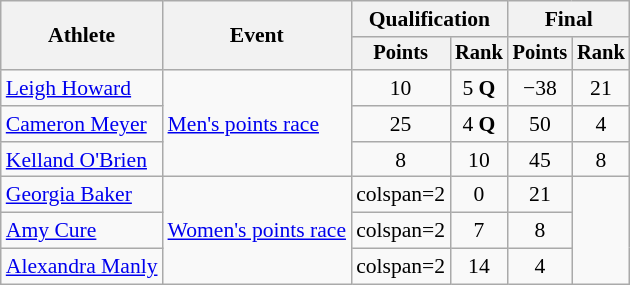<table class=wikitable style=font-size:90%;text-align:center>
<tr>
<th rowspan=2>Athlete</th>
<th rowspan=2>Event</th>
<th colspan=2>Qualification</th>
<th colspan=2>Final</th>
</tr>
<tr style=font-size:95%>
<th>Points</th>
<th>Rank</th>
<th>Points</th>
<th>Rank</th>
</tr>
<tr>
<td align=left><a href='#'>Leigh Howard</a></td>
<td align=left rowspan=3><a href='#'>Men's points race</a></td>
<td>10</td>
<td>5 <strong>Q</strong></td>
<td>−38</td>
<td>21</td>
</tr>
<tr>
<td align=left><a href='#'>Cameron Meyer</a></td>
<td>25</td>
<td>4 <strong>Q</strong></td>
<td>50</td>
<td>4</td>
</tr>
<tr>
<td align=left><a href='#'>Kelland O'Brien</a></td>
<td>8</td>
<td>10</td>
<td>45</td>
<td>8</td>
</tr>
<tr>
<td align=left><a href='#'>Georgia Baker</a></td>
<td align=left rowspan=3><a href='#'>Women's points race</a></td>
<td>colspan=2 </td>
<td>0</td>
<td>21</td>
</tr>
<tr>
<td align=left><a href='#'>Amy Cure</a></td>
<td>colspan=2 </td>
<td>7</td>
<td>8</td>
</tr>
<tr>
<td align=left><a href='#'>Alexandra Manly</a></td>
<td>colspan=2 </td>
<td>14</td>
<td>4</td>
</tr>
</table>
